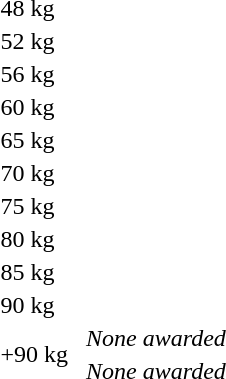<table>
<tr>
<td rowspan=2>48 kg</td>
<td rowspan=2></td>
<td rowspan=2></td>
<td></td>
</tr>
<tr>
<td></td>
</tr>
<tr>
<td rowspan=2>52 kg</td>
<td rowspan=2></td>
<td rowspan=2></td>
<td></td>
</tr>
<tr>
<td></td>
</tr>
<tr>
<td rowspan=2>56 kg</td>
<td rowspan=2></td>
<td rowspan=2></td>
<td></td>
</tr>
<tr>
<td></td>
</tr>
<tr>
<td rowspan=2>60 kg</td>
<td rowspan=2></td>
<td rowspan=2></td>
<td></td>
</tr>
<tr>
<td></td>
</tr>
<tr>
<td rowspan=2>65 kg</td>
<td rowspan=2></td>
<td rowspan=2></td>
<td></td>
</tr>
<tr>
<td></td>
</tr>
<tr>
<td rowspan=2>70 kg</td>
<td rowspan=2></td>
<td rowspan=2></td>
<td></td>
</tr>
<tr>
<td></td>
</tr>
<tr>
<td rowspan=2>75 kg</td>
<td rowspan=2></td>
<td rowspan=2></td>
<td></td>
</tr>
<tr>
<td></td>
</tr>
<tr>
<td rowspan=2>80 kg</td>
<td rowspan=2></td>
<td rowspan=2></td>
<td></td>
</tr>
<tr>
<td></td>
</tr>
<tr>
<td rowspan=2>85 kg</td>
<td rowspan=2></td>
<td rowspan=2></td>
<td></td>
</tr>
<tr>
<td></td>
</tr>
<tr>
<td rowspan=2>90 kg</td>
<td rowspan=2></td>
<td rowspan=2></td>
<td></td>
</tr>
<tr>
<td></td>
</tr>
<tr>
<td rowspan=2>+90 kg</td>
<td rowspan=2></td>
<td rowspan=2></td>
<td><em>None awarded</em></td>
</tr>
<tr>
<td><em>None awarded</em></td>
</tr>
</table>
